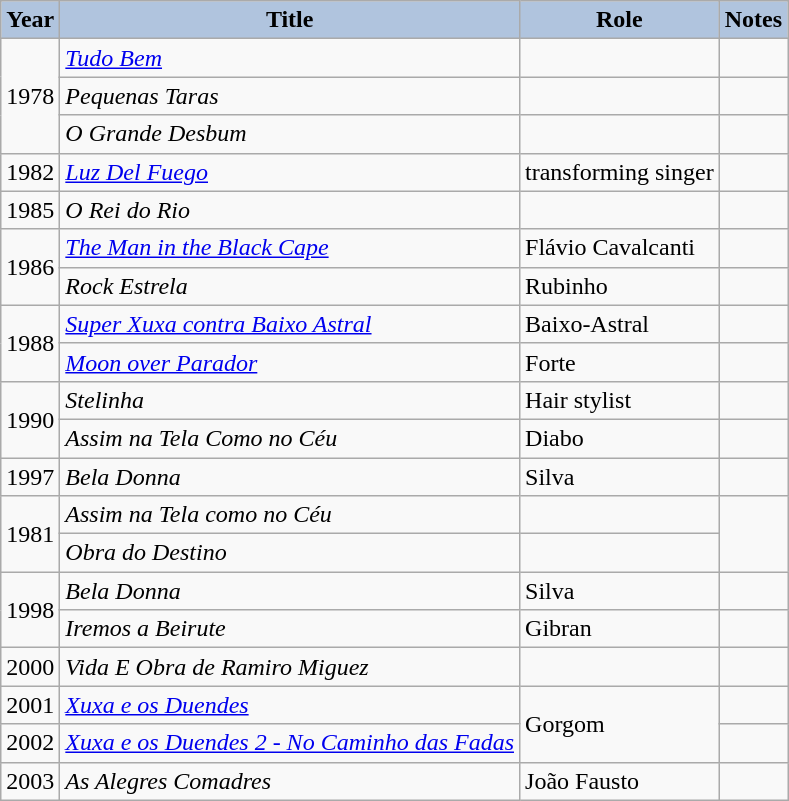<table class="wikitable">
<tr style="text-align:center;">
<th style="background:#B0C4DE;">Year</th>
<th style="background:#B0C4DE;">Title</th>
<th style="background:#B0C4DE;">Role</th>
<th style="background:#B0C4DE;">Notes</th>
</tr>
<tr>
<td rowspan="3">1978</td>
<td><em><a href='#'>Tudo Bem</a></em></td>
<td></td>
<td></td>
</tr>
<tr>
<td><em>Pequenas Taras</em></td>
<td></td>
<td></td>
</tr>
<tr>
<td><em>O Grande Desbum</em></td>
<td></td>
<td></td>
</tr>
<tr>
<td>1982</td>
<td><em><a href='#'>Luz Del Fuego</a></em></td>
<td>transforming singer</td>
<td></td>
</tr>
<tr>
<td>1985</td>
<td><em>O Rei do Rio</em></td>
<td></td>
<td></td>
</tr>
<tr>
<td rowspan="2">1986</td>
<td><em><a href='#'>The Man in the Black Cape</a></em></td>
<td>Flávio Cavalcanti</td>
<td></td>
</tr>
<tr>
<td><em>Rock Estrela</em></td>
<td>Rubinho</td>
<td></td>
</tr>
<tr>
<td rowspan="2">1988</td>
<td><em><a href='#'>Super Xuxa contra Baixo Astral</a></em></td>
<td>Baixo-Astral</td>
<td></td>
</tr>
<tr>
<td><em><a href='#'>Moon over Parador</a></em></td>
<td>Forte</td>
<td></td>
</tr>
<tr>
<td rowspan="2">1990</td>
<td><em>Stelinha</em></td>
<td>Hair stylist</td>
<td></td>
</tr>
<tr>
<td><em>Assim na Tela Como no Céu</em></td>
<td>Diabo</td>
<td></td>
</tr>
<tr>
<td>1997</td>
<td><em>Bela Donna</em></td>
<td>Silva</td>
<td></td>
</tr>
<tr>
<td rowspan="2">1981</td>
<td><em>Assim na Tela como no Céu</em></td>
<td></td>
</tr>
<tr>
<td><em>Obra do Destino</em></td>
<td></td>
</tr>
<tr>
<td rowspan="2">1998</td>
<td><em>Bela Donna</em></td>
<td>Silva</td>
<td></td>
</tr>
<tr>
<td><em>Iremos a Beirute</em></td>
<td>Gibran</td>
<td></td>
</tr>
<tr>
<td>2000</td>
<td><em>Vida E Obra de Ramiro Miguez</em></td>
<td></td>
<td></td>
</tr>
<tr>
<td>2001</td>
<td><em><a href='#'>Xuxa e os Duendes</a></em></td>
<td rowspan="2">Gorgom</td>
<td></td>
</tr>
<tr>
<td>2002</td>
<td><em><a href='#'>Xuxa e os Duendes 2 - No Caminho das Fadas</a></em></td>
<td></td>
</tr>
<tr>
<td>2003</td>
<td><em>As Alegres Comadres</em></td>
<td>João Fausto</td>
<td></td>
</tr>
</table>
